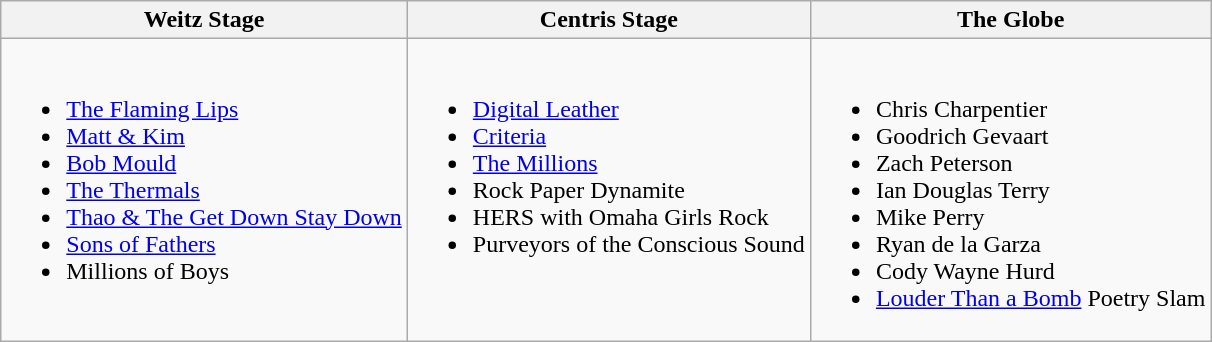<table class="wikitable">
<tr>
<th>Weitz Stage</th>
<th>Centris Stage</th>
<th>The Globe</th>
</tr>
<tr valign="top">
<td><br><ul><li><a href='#'>The Flaming Lips</a></li><li><a href='#'>Matt & Kim</a></li><li><a href='#'>Bob Mould</a></li><li><a href='#'>The Thermals</a></li><li><a href='#'>Thao & The Get Down Stay Down</a></li><li><a href='#'>Sons of Fathers</a></li><li>Millions of Boys</li></ul></td>
<td><br><ul><li><a href='#'>Digital Leather</a></li><li><a href='#'>Criteria</a></li><li><a href='#'>The Millions</a></li><li>Rock Paper Dynamite</li><li>HERS with Omaha Girls Rock</li><li>Purveyors of the Conscious Sound</li></ul></td>
<td><br><ul><li>Chris Charpentier</li><li>Goodrich Gevaart</li><li>Zach Peterson</li><li>Ian Douglas Terry</li><li>Mike Perry</li><li>Ryan de la Garza</li><li>Cody Wayne Hurd</li><li><a href='#'>Louder Than a Bomb</a> Poetry Slam</li></ul></td>
</tr>
</table>
